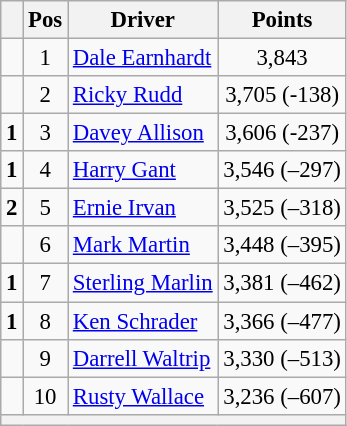<table class="wikitable" style="font-size: 95%;">
<tr>
<th></th>
<th>Pos</th>
<th>Driver</th>
<th>Points</th>
</tr>
<tr>
<td align="left"></td>
<td style="text-align:center;">1</td>
<td><a href='#'>Dale Earnhardt</a></td>
<td style="text-align:center;">3,843</td>
</tr>
<tr>
<td align="left"></td>
<td style="text-align:center;">2</td>
<td><a href='#'>Ricky Rudd</a></td>
<td style="text-align:center;">3,705 (-138)</td>
</tr>
<tr>
<td align="left">  <strong>1</strong></td>
<td style="text-align:center;">3</td>
<td><a href='#'>Davey Allison</a></td>
<td style="text-align:center;">3,606 (-237)</td>
</tr>
<tr>
<td align="left">  <strong>1</strong></td>
<td style="text-align:center;">4</td>
<td><a href='#'>Harry Gant</a></td>
<td style="text-align:center;">3,546 (–297)</td>
</tr>
<tr>
<td align="left">  <strong>2</strong></td>
<td style="text-align:center;">5</td>
<td><a href='#'>Ernie Irvan</a></td>
<td style="text-align:center;">3,525 (–318)</td>
</tr>
<tr>
<td align="left"></td>
<td style="text-align:center;">6</td>
<td><a href='#'>Mark Martin</a></td>
<td style="text-align:center;">3,448 (–395)</td>
</tr>
<tr>
<td align="left">  <strong>1</strong></td>
<td style="text-align:center;">7</td>
<td><a href='#'>Sterling Marlin</a></td>
<td style="text-align:center;">3,381 (–462)</td>
</tr>
<tr>
<td align="left">  <strong>1</strong></td>
<td style="text-align:center;">8</td>
<td><a href='#'>Ken Schrader</a></td>
<td style="text-align:center;">3,366 (–477)</td>
</tr>
<tr>
<td align="left"></td>
<td style="text-align:center;">9</td>
<td><a href='#'>Darrell Waltrip</a></td>
<td style="text-align:center;">3,330 (–513)</td>
</tr>
<tr>
<td align="left"></td>
<td style="text-align:center;">10</td>
<td><a href='#'>Rusty Wallace</a></td>
<td style="text-align:center;">3,236 (–607)</td>
</tr>
<tr class="sortbottom">
<th colspan="9"></th>
</tr>
</table>
